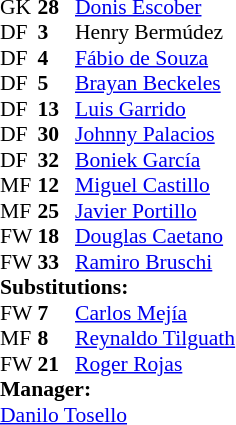<table style = "font-size: 90%" cellspacing = "0" cellpadding = "0">
<tr>
<td colspan = 4></td>
</tr>
<tr>
<th style="width:25px;"></th>
<th style="width:25px;"></th>
</tr>
<tr>
<td>GK</td>
<td><strong>28</strong></td>
<td> <a href='#'>Donis Escober</a></td>
<td></td>
<td></td>
</tr>
<tr>
<td>DF</td>
<td><strong>3</strong></td>
<td> Henry Bermúdez</td>
</tr>
<tr>
<td>DF</td>
<td><strong>4</strong></td>
<td> <a href='#'>Fábio de Souza</a></td>
</tr>
<tr>
<td>DF</td>
<td><strong>5</strong></td>
<td> <a href='#'>Brayan Beckeles</a></td>
<td></td>
<td></td>
</tr>
<tr>
<td>DF</td>
<td><strong>13</strong></td>
<td> <a href='#'>Luis Garrido</a></td>
</tr>
<tr>
<td>DF</td>
<td><strong>30</strong></td>
<td> <a href='#'>Johnny Palacios</a></td>
</tr>
<tr>
<td>DF</td>
<td><strong>32</strong></td>
<td> <a href='#'>Boniek García</a></td>
<td></td>
<td></td>
</tr>
<tr>
<td>MF</td>
<td><strong>12</strong></td>
<td> <a href='#'>Miguel Castillo</a></td>
</tr>
<tr>
<td>MF</td>
<td><strong>25</strong></td>
<td> <a href='#'>Javier Portillo</a></td>
<td></td>
<td></td>
</tr>
<tr>
<td>FW</td>
<td><strong>18</strong></td>
<td> <a href='#'>Douglas Caetano</a></td>
<td></td>
<td></td>
</tr>
<tr>
<td>FW</td>
<td><strong>33</strong></td>
<td> <a href='#'>Ramiro Bruschi</a></td>
<td></td>
<td></td>
</tr>
<tr>
<td colspan = 3><strong>Substitutions:</strong></td>
</tr>
<tr>
<td>FW</td>
<td><strong>7</strong></td>
<td> <a href='#'>Carlos Mejía</a></td>
<td></td>
<td></td>
<td></td>
<td></td>
</tr>
<tr>
<td>MF</td>
<td><strong>8</strong></td>
<td> <a href='#'>Reynaldo Tilguath</a></td>
<td></td>
<td></td>
</tr>
<tr>
<td>FW</td>
<td><strong>21</strong></td>
<td> <a href='#'>Roger Rojas</a></td>
<td></td>
<td></td>
</tr>
<tr>
<td colspan = 3><strong>Manager:</strong></td>
</tr>
<tr>
<td colspan = 3> <a href='#'>Danilo Tosello</a></td>
</tr>
</table>
